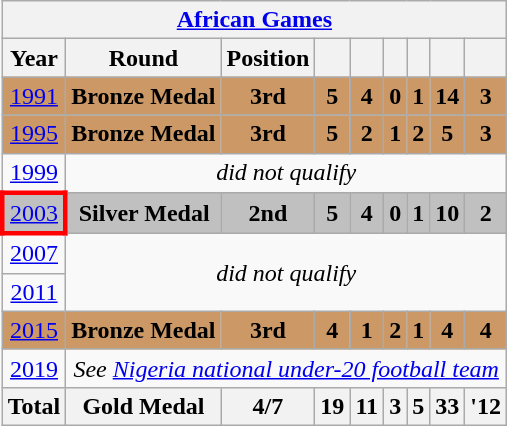<table class="wikitable" style="text-align: center;">
<tr>
<th colspan=9><a href='#'>African Games</a></th>
</tr>
<tr>
<th>Year</th>
<th>Round</th>
<th>Position</th>
<th></th>
<th></th>
<th></th>
<th></th>
<th></th>
<th></th>
</tr>
<tr bgcolor="#cc9966">
<td> <a href='#'>1991</a></td>
<td><strong>Bronze Medal</strong></td>
<td><strong>3rd</strong></td>
<td><strong>5</strong></td>
<td><strong>4</strong></td>
<td><strong>0</strong></td>
<td><strong>1</strong></td>
<td><strong>14</strong></td>
<td><strong>3</strong></td>
</tr>
<tr bgcolor="#cc9966">
<td> <a href='#'>1995</a></td>
<td><strong>Bronze Medal</strong></td>
<td><strong>3rd</strong></td>
<td><strong>5</strong></td>
<td><strong>2</strong></td>
<td><strong>1</strong></td>
<td><strong>2</strong></td>
<td><strong>5</strong></td>
<td><strong>3</strong></td>
</tr>
<tr>
<td> <a href='#'>1999</a></td>
<td colspan=8><em>did not qualify</em></td>
</tr>
<tr bgcolor=silver>
<td style="border: 3px solid red"> <a href='#'>2003</a></td>
<td><strong>Silver Medal</strong></td>
<td><strong>2nd</strong></td>
<td><strong>5</strong></td>
<td><strong>4</strong></td>
<td><strong>0</strong></td>
<td><strong>1</strong></td>
<td><strong>10</strong></td>
<td><strong>2</strong></td>
</tr>
<tr>
<td> <a href='#'>2007</a></td>
<td colspan=8 rowspan=2><em>did not qualify</em></td>
</tr>
<tr>
<td> <a href='#'>2011</a></td>
</tr>
<tr bgcolor="#cc9966">
<td> <a href='#'>2015</a></td>
<td><strong>Bronze Medal</strong></td>
<td><strong>3rd</strong></td>
<td><strong>4</strong></td>
<td><strong>1</strong></td>
<td><strong>2</strong></td>
<td><strong>1</strong></td>
<td><strong>4</strong></td>
<td><strong>4</strong></td>
</tr>
<tr>
<td> <a href='#'>2019</a></td>
<td colspan=8><em>See <a href='#'>Nigeria national under-20 football team</a></em></td>
</tr>
<tr>
<th><strong>Total</strong></th>
<th><strong>Gold Medal</strong></th>
<th><strong>4/7</strong></th>
<th><strong>19</strong></th>
<th><strong>11</strong></th>
<th><strong>3</strong></th>
<th><strong>5</strong></th>
<th><strong>33</strong></th>
<th><strong>'12</strong></th>
</tr>
</table>
